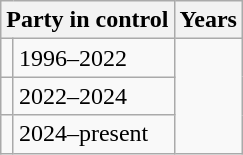<table class="wikitable">
<tr>
<th colspan="2">Party in control</th>
<th>Years</th>
</tr>
<tr>
<td></td>
<td>1996–2022</td>
</tr>
<tr>
<td></td>
<td>2022–2024</td>
</tr>
<tr>
<td></td>
<td>2024–present</td>
</tr>
</table>
